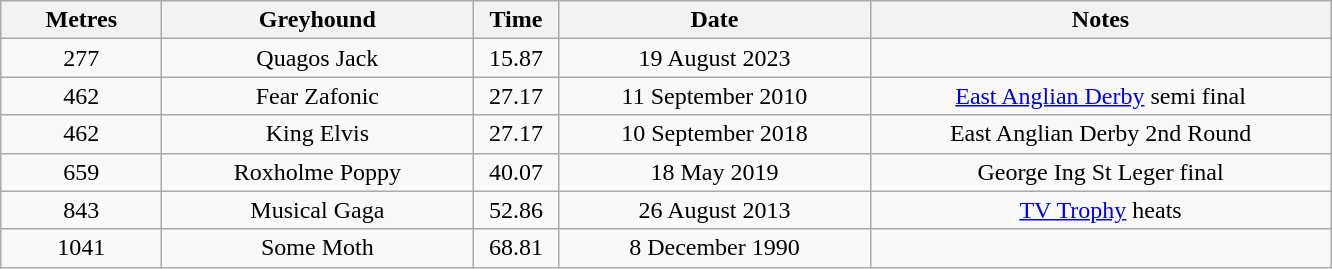<table class="wikitable" style="font-size: 100%">
<tr>
<th width=100>Metres</th>
<th width=200>Greyhound</th>
<th width=50>Time</th>
<th width=200>Date</th>
<th width=300>Notes</th>
</tr>
<tr align=center>
<td>277</td>
<td>Quagos Jack</td>
<td>15.87</td>
<td>19 August 2023</td>
<td></td>
</tr>
<tr align=center>
<td>462</td>
<td>Fear Zafonic</td>
<td>27.17</td>
<td>11 September 2010</td>
<td><a href='#'>East Anglian Derby</a> semi final</td>
</tr>
<tr align=center>
<td>462</td>
<td>King Elvis</td>
<td>27.17</td>
<td>10 September 2018</td>
<td>East Anglian Derby 2nd Round</td>
</tr>
<tr align=center>
<td>659</td>
<td>Roxholme Poppy</td>
<td>40.07</td>
<td>18 May 2019</td>
<td>George Ing St Leger final</td>
</tr>
<tr align=center>
<td>843</td>
<td>Musical Gaga</td>
<td>52.86</td>
<td>26 August 2013</td>
<td><a href='#'>TV Trophy</a> heats</td>
</tr>
<tr align=center>
<td>1041</td>
<td>Some Moth</td>
<td>68.81</td>
<td>8 December 1990</td>
<td></td>
</tr>
</table>
